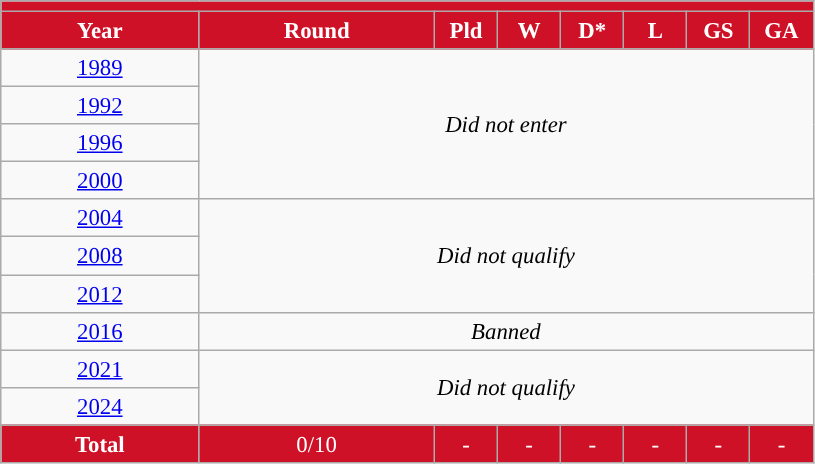<table class="wikitable" style="text-align: center;font-size:95%;">
<tr>
<th colspan=9 style="background: #CE1126; color: #FFFFFF;"><a href='#'></a></th>
</tr>
<tr style="color:white;">
<th style="background:#CE1126;" width=125>Year</th>
<th style="background:#CE1126;" width=150>Round</th>
<th style="background:#CE1126;" width=35>Pld</th>
<th style="background:#CE1126;" width=35>W</th>
<th style="background:#CE1126;" width=35>D*</th>
<th style="background:#CE1126;" width=35>L</th>
<th style="background:#CE1126;" width=35>GS</th>
<th style="background:#CE1126;" width=35>GA</th>
</tr>
<tr>
<td> <a href='#'>1989</a></td>
<td colspan=8 rowspan=4><em>Did not enter</em></td>
</tr>
<tr>
<td> <a href='#'>1992</a></td>
</tr>
<tr>
<td> <a href='#'>1996</a></td>
</tr>
<tr>
<td> <a href='#'>2000</a></td>
</tr>
<tr>
<td> <a href='#'>2004</a></td>
<td colspan=8 rowspan=3><em>Did not qualify</em></td>
</tr>
<tr>
<td> <a href='#'>2008</a></td>
</tr>
<tr>
<td> <a href='#'>2012</a></td>
</tr>
<tr>
<td> <a href='#'>2016</a></td>
<td colspan=10><em>Banned</em></td>
</tr>
<tr>
<td> <a href='#'>2021</a></td>
<td colspan=8 rowspan=2><em>Did not qualify</em></td>
</tr>
<tr>
<td> <a href='#'>2024</a></td>
</tr>
<tr bgcolor="#CE1126" style="color:white;">
<td><strong>Total</strong></td>
<td>0/10</td>
<td>-</td>
<td>-</td>
<td>-</td>
<td>-</td>
<td>-</td>
<td>-</td>
</tr>
</table>
